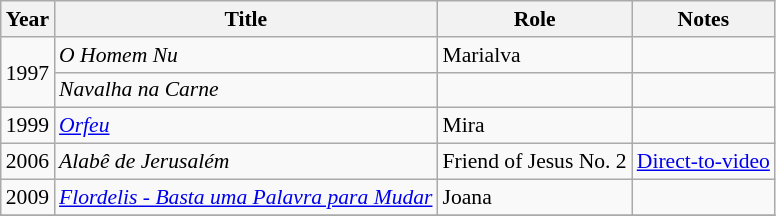<table class="wikitable" style="font-size: 90%;">
<tr>
<th>Year</th>
<th>Title</th>
<th>Role</th>
<th>Notes</th>
</tr>
<tr>
<td rowspan="2">1997</td>
<td><em>O Homem Nu</em></td>
<td>Marialva</td>
<td></td>
</tr>
<tr>
<td><em>Navalha na Carne</em></td>
<td></td>
<td></td>
</tr>
<tr>
<td>1999</td>
<td><em><a href='#'>Orfeu</a></em></td>
<td>Mira</td>
<td></td>
</tr>
<tr>
<td>2006</td>
<td><em>Alabê de Jerusalém</em></td>
<td>Friend of Jesus No. 2</td>
<td><a href='#'>Direct-to-video</a></td>
</tr>
<tr>
<td>2009</td>
<td><em><a href='#'>Flordelis - Basta uma Palavra para Mudar</a></em></td>
<td>Joana</td>
<td></td>
</tr>
<tr>
</tr>
</table>
